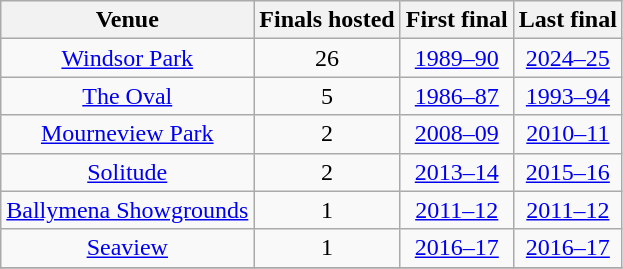<table class="wikitable" style="text-align: center">
<tr>
<th>Venue</th>
<th>Finals hosted</th>
<th>First final</th>
<th>Last final</th>
</tr>
<tr>
<td><a href='#'>Windsor Park</a></td>
<td>26</td>
<td><a href='#'>1989–90</a></td>
<td><a href='#'>2024–25</a></td>
</tr>
<tr>
<td><a href='#'>The Oval</a></td>
<td>5</td>
<td><a href='#'>1986–87</a></td>
<td><a href='#'>1993–94</a></td>
</tr>
<tr>
<td><a href='#'>Mourneview Park</a></td>
<td>2</td>
<td><a href='#'>2008–09</a></td>
<td><a href='#'>2010–11</a></td>
</tr>
<tr>
<td><a href='#'>Solitude</a></td>
<td>2</td>
<td><a href='#'>2013–14</a></td>
<td><a href='#'>2015–16</a></td>
</tr>
<tr>
<td><a href='#'>Ballymena Showgrounds</a></td>
<td>1</td>
<td><a href='#'>2011–12</a></td>
<td><a href='#'>2011–12</a></td>
</tr>
<tr>
<td><a href='#'>Seaview</a></td>
<td>1</td>
<td><a href='#'>2016–17</a></td>
<td><a href='#'>2016–17</a></td>
</tr>
<tr>
</tr>
</table>
